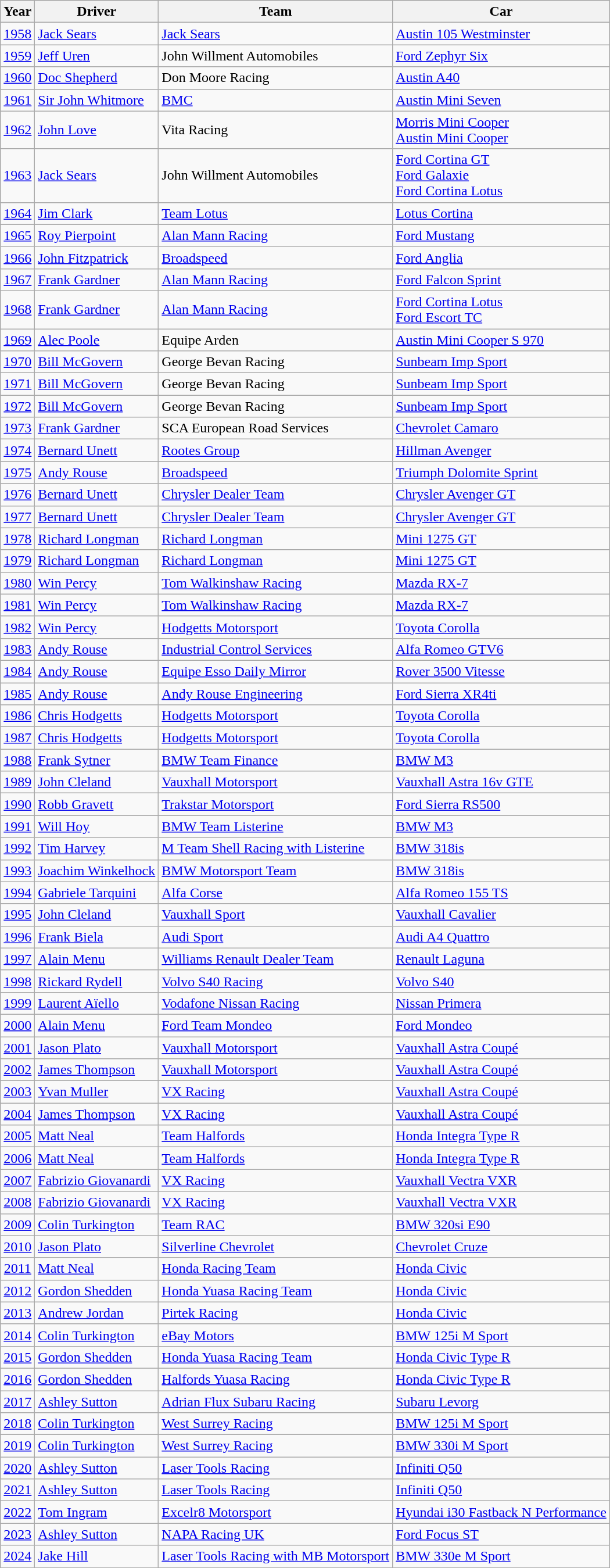<table class="wikitable sortable">
<tr>
<th>Year</th>
<th>Driver</th>
<th>Team</th>
<th>Car</th>
</tr>
<tr>
<td align=center><a href='#'>1958</a></td>
<td> <a href='#'>Jack Sears</a></td>
<td><a href='#'>Jack Sears</a></td>
<td><a href='#'>Austin 105 Westminster</a></td>
</tr>
<tr>
<td align=center><a href='#'>1959</a></td>
<td> <a href='#'>Jeff Uren</a></td>
<td>John Willment Automobiles</td>
<td><a href='#'>Ford Zephyr Six</a></td>
</tr>
<tr>
<td align=center><a href='#'>1960</a></td>
<td> <a href='#'>Doc Shepherd</a></td>
<td>Don Moore Racing</td>
<td><a href='#'>Austin A40</a></td>
</tr>
<tr>
<td align=center><a href='#'>1961</a></td>
<td> <a href='#'>Sir John Whitmore</a></td>
<td><a href='#'>BMC</a></td>
<td><a href='#'>Austin Mini Seven</a></td>
</tr>
<tr>
<td align=center><a href='#'>1962</a></td>
<td> <a href='#'>John Love</a></td>
<td>Vita Racing</td>
<td><a href='#'>Morris Mini Cooper</a> <br> <a href='#'>Austin Mini Cooper</a></td>
</tr>
<tr>
<td align=center><a href='#'>1963</a></td>
<td> <a href='#'>Jack Sears</a></td>
<td>John Willment Automobiles</td>
<td><a href='#'>Ford Cortina GT</a> <br> <a href='#'>Ford Galaxie</a> <br> <a href='#'>Ford Cortina Lotus</a></td>
</tr>
<tr>
<td align=center><a href='#'>1964</a></td>
<td> <a href='#'>Jim Clark</a></td>
<td><a href='#'>Team Lotus</a></td>
<td><a href='#'>Lotus Cortina</a></td>
</tr>
<tr>
<td align=center><a href='#'>1965</a></td>
<td> <a href='#'>Roy Pierpoint</a></td>
<td><a href='#'>Alan Mann Racing</a></td>
<td><a href='#'>Ford Mustang</a></td>
</tr>
<tr>
<td align=center><a href='#'>1966</a></td>
<td> <a href='#'>John Fitzpatrick</a></td>
<td><a href='#'>Broadspeed</a></td>
<td><a href='#'>Ford Anglia</a></td>
</tr>
<tr>
<td align=center><a href='#'>1967</a></td>
<td> <a href='#'>Frank Gardner</a></td>
<td><a href='#'>Alan Mann Racing</a></td>
<td><a href='#'>Ford Falcon Sprint</a></td>
</tr>
<tr>
<td align=center><a href='#'>1968</a></td>
<td> <a href='#'>Frank Gardner</a></td>
<td><a href='#'>Alan Mann Racing</a></td>
<td><a href='#'>Ford Cortina Lotus</a> <br> <a href='#'>Ford Escort TC</a></td>
</tr>
<tr>
<td align=center><a href='#'>1969</a></td>
<td> <a href='#'>Alec Poole</a></td>
<td>Equipe Arden</td>
<td><a href='#'>Austin Mini Cooper S 970</a></td>
</tr>
<tr>
<td align=center><a href='#'>1970</a></td>
<td> <a href='#'>Bill McGovern</a></td>
<td>George Bevan Racing</td>
<td><a href='#'>Sunbeam Imp Sport</a></td>
</tr>
<tr>
<td align=center><a href='#'>1971</a></td>
<td> <a href='#'>Bill McGovern</a></td>
<td>George Bevan Racing</td>
<td><a href='#'>Sunbeam Imp Sport</a></td>
</tr>
<tr>
<td align=center><a href='#'>1972</a></td>
<td> <a href='#'>Bill McGovern</a></td>
<td>George Bevan Racing</td>
<td><a href='#'>Sunbeam Imp Sport</a></td>
</tr>
<tr>
<td align=center><a href='#'>1973</a></td>
<td> <a href='#'>Frank Gardner</a></td>
<td>SCA European Road Services</td>
<td><a href='#'>Chevrolet Camaro</a></td>
</tr>
<tr>
<td align=center><a href='#'>1974</a></td>
<td> <a href='#'>Bernard Unett</a></td>
<td><a href='#'>Rootes Group</a></td>
<td><a href='#'>Hillman Avenger</a></td>
</tr>
<tr>
<td align=center><a href='#'>1975</a></td>
<td> <a href='#'>Andy Rouse</a></td>
<td><a href='#'>Broadspeed</a></td>
<td><a href='#'>Triumph Dolomite Sprint</a></td>
</tr>
<tr>
<td align=center><a href='#'>1976</a></td>
<td> <a href='#'>Bernard Unett</a></td>
<td><a href='#'>Chrysler Dealer Team</a></td>
<td><a href='#'>Chrysler Avenger GT</a></td>
</tr>
<tr>
<td align=center><a href='#'>1977</a></td>
<td> <a href='#'>Bernard Unett</a></td>
<td><a href='#'>Chrysler Dealer Team</a></td>
<td><a href='#'>Chrysler Avenger GT</a></td>
</tr>
<tr>
<td align=center><a href='#'>1978</a></td>
<td> <a href='#'>Richard Longman</a></td>
<td><a href='#'>Richard Longman</a></td>
<td><a href='#'>Mini 1275 GT</a></td>
</tr>
<tr>
<td align=center><a href='#'>1979</a></td>
<td> <a href='#'>Richard Longman</a></td>
<td><a href='#'>Richard Longman</a></td>
<td><a href='#'>Mini 1275 GT</a></td>
</tr>
<tr>
<td align=center><a href='#'>1980</a></td>
<td> <a href='#'>Win Percy</a></td>
<td><a href='#'>Tom Walkinshaw Racing</a></td>
<td><a href='#'>Mazda RX-7</a></td>
</tr>
<tr>
<td align=center><a href='#'>1981</a></td>
<td> <a href='#'>Win Percy</a></td>
<td><a href='#'>Tom Walkinshaw Racing</a></td>
<td><a href='#'>Mazda RX-7</a></td>
</tr>
<tr>
<td align=center><a href='#'>1982</a></td>
<td> <a href='#'>Win Percy</a></td>
<td><a href='#'>Hodgetts Motorsport</a></td>
<td><a href='#'>Toyota Corolla</a></td>
</tr>
<tr>
<td align=center><a href='#'>1983</a></td>
<td> <a href='#'>Andy Rouse</a></td>
<td><a href='#'>Industrial Control Services</a></td>
<td><a href='#'>Alfa Romeo GTV6</a></td>
</tr>
<tr>
<td align=center><a href='#'>1984</a></td>
<td> <a href='#'>Andy Rouse</a></td>
<td><a href='#'>Equipe Esso Daily Mirror</a></td>
<td><a href='#'>Rover 3500 Vitesse</a></td>
</tr>
<tr>
<td align=center><a href='#'>1985</a></td>
<td> <a href='#'>Andy Rouse</a></td>
<td><a href='#'>Andy Rouse Engineering</a></td>
<td><a href='#'>Ford Sierra XR4ti</a></td>
</tr>
<tr>
<td align=center><a href='#'>1986</a></td>
<td> <a href='#'>Chris Hodgetts</a></td>
<td><a href='#'>Hodgetts Motorsport</a></td>
<td><a href='#'>Toyota Corolla</a></td>
</tr>
<tr>
<td align=center><a href='#'>1987</a></td>
<td> <a href='#'>Chris Hodgetts</a></td>
<td><a href='#'>Hodgetts Motorsport</a></td>
<td><a href='#'>Toyota Corolla</a></td>
</tr>
<tr>
<td align=center><a href='#'>1988</a></td>
<td> <a href='#'>Frank Sytner</a></td>
<td><a href='#'>BMW Team Finance</a></td>
<td><a href='#'>BMW M3</a></td>
</tr>
<tr>
<td align=center><a href='#'>1989</a></td>
<td> <a href='#'>John Cleland</a></td>
<td><a href='#'>Vauxhall Motorsport</a></td>
<td><a href='#'>Vauxhall Astra 16v GTE</a></td>
</tr>
<tr>
<td align=center><a href='#'>1990</a></td>
<td> <a href='#'>Robb Gravett</a></td>
<td><a href='#'>Trakstar Motorsport</a></td>
<td><a href='#'>Ford Sierra RS500</a></td>
</tr>
<tr>
<td align=center><a href='#'>1991</a></td>
<td> <a href='#'>Will Hoy</a></td>
<td><a href='#'>BMW Team Listerine</a></td>
<td><a href='#'>BMW M3</a></td>
</tr>
<tr>
<td align=center><a href='#'>1992</a></td>
<td> <a href='#'>Tim Harvey</a></td>
<td><a href='#'>M Team Shell Racing with Listerine</a></td>
<td><a href='#'>BMW 318is</a></td>
</tr>
<tr>
<td align=center><a href='#'>1993</a></td>
<td> <a href='#'>Joachim Winkelhock</a></td>
<td><a href='#'>BMW Motorsport Team</a></td>
<td><a href='#'>BMW 318is</a></td>
</tr>
<tr>
<td align=center><a href='#'>1994</a></td>
<td> <a href='#'>Gabriele Tarquini</a></td>
<td><a href='#'>Alfa Corse</a></td>
<td><a href='#'>Alfa Romeo 155 TS</a></td>
</tr>
<tr>
<td align=center><a href='#'>1995</a></td>
<td> <a href='#'>John Cleland</a></td>
<td><a href='#'>Vauxhall Sport</a></td>
<td><a href='#'>Vauxhall Cavalier</a></td>
</tr>
<tr>
<td align=center><a href='#'>1996</a></td>
<td> <a href='#'>Frank Biela</a></td>
<td><a href='#'>Audi Sport</a></td>
<td><a href='#'>Audi A4 Quattro</a></td>
</tr>
<tr>
<td align=center><a href='#'>1997</a></td>
<td> <a href='#'>Alain Menu</a></td>
<td><a href='#'>Williams Renault Dealer Team</a></td>
<td><a href='#'>Renault Laguna</a></td>
</tr>
<tr>
<td align=center><a href='#'>1998</a></td>
<td> <a href='#'>Rickard Rydell</a></td>
<td><a href='#'>Volvo S40 Racing</a></td>
<td><a href='#'>Volvo S40</a></td>
</tr>
<tr>
<td align=center><a href='#'>1999</a></td>
<td> <a href='#'>Laurent Aïello</a></td>
<td><a href='#'>Vodafone Nissan Racing</a></td>
<td><a href='#'>Nissan Primera</a></td>
</tr>
<tr>
<td align=center><a href='#'>2000</a></td>
<td> <a href='#'>Alain Menu</a></td>
<td><a href='#'>Ford Team Mondeo</a></td>
<td><a href='#'>Ford Mondeo</a></td>
</tr>
<tr>
<td align=center><a href='#'>2001</a></td>
<td> <a href='#'>Jason Plato</a></td>
<td><a href='#'>Vauxhall Motorsport</a></td>
<td><a href='#'>Vauxhall Astra Coupé</a></td>
</tr>
<tr>
<td align=center><a href='#'>2002</a></td>
<td> <a href='#'>James Thompson</a></td>
<td><a href='#'>Vauxhall Motorsport</a></td>
<td><a href='#'>Vauxhall Astra Coupé</a></td>
</tr>
<tr>
<td align=center><a href='#'>2003</a></td>
<td> <a href='#'>Yvan Muller</a></td>
<td><a href='#'>VX Racing</a></td>
<td><a href='#'>Vauxhall Astra Coupé</a></td>
</tr>
<tr>
<td align=center><a href='#'>2004</a></td>
<td> <a href='#'>James Thompson</a></td>
<td><a href='#'>VX Racing</a></td>
<td><a href='#'>Vauxhall Astra Coupé</a></td>
</tr>
<tr>
<td align=center><a href='#'>2005</a></td>
<td> <a href='#'>Matt Neal</a></td>
<td><a href='#'>Team Halfords</a></td>
<td><a href='#'>Honda Integra Type R</a></td>
</tr>
<tr>
<td align=center><a href='#'>2006</a></td>
<td> <a href='#'>Matt Neal</a></td>
<td><a href='#'>Team Halfords</a></td>
<td><a href='#'>Honda Integra Type R</a></td>
</tr>
<tr>
<td align=center><a href='#'>2007</a></td>
<td> <a href='#'>Fabrizio Giovanardi</a></td>
<td><a href='#'>VX Racing</a></td>
<td><a href='#'>Vauxhall Vectra VXR</a></td>
</tr>
<tr>
<td align=center><a href='#'>2008</a></td>
<td> <a href='#'>Fabrizio Giovanardi</a></td>
<td><a href='#'>VX Racing</a></td>
<td><a href='#'>Vauxhall Vectra VXR</a></td>
</tr>
<tr>
<td align=center><a href='#'>2009</a></td>
<td> <a href='#'>Colin Turkington</a></td>
<td><a href='#'>Team RAC</a></td>
<td><a href='#'>BMW 320si E90</a></td>
</tr>
<tr>
<td align=center><a href='#'>2010</a></td>
<td> <a href='#'>Jason Plato</a></td>
<td><a href='#'>Silverline Chevrolet</a></td>
<td><a href='#'>Chevrolet Cruze</a></td>
</tr>
<tr>
<td align=center><a href='#'>2011</a></td>
<td> <a href='#'>Matt Neal</a></td>
<td><a href='#'>Honda Racing Team</a></td>
<td><a href='#'>Honda Civic</a></td>
</tr>
<tr>
<td align=center><a href='#'>2012</a></td>
<td> <a href='#'>Gordon Shedden</a></td>
<td><a href='#'>Honda Yuasa Racing Team</a></td>
<td><a href='#'>Honda Civic</a></td>
</tr>
<tr>
<td align=center><a href='#'>2013</a></td>
<td> <a href='#'>Andrew Jordan</a></td>
<td><a href='#'>Pirtek Racing</a></td>
<td><a href='#'>Honda Civic</a></td>
</tr>
<tr>
<td align=center><a href='#'>2014</a></td>
<td> <a href='#'>Colin Turkington</a></td>
<td><a href='#'>eBay Motors</a></td>
<td><a href='#'>BMW 125i M Sport</a></td>
</tr>
<tr>
<td align=center><a href='#'>2015</a></td>
<td> <a href='#'>Gordon Shedden</a></td>
<td><a href='#'>Honda Yuasa Racing Team</a></td>
<td><a href='#'>Honda Civic Type R</a></td>
</tr>
<tr>
<td align=center><a href='#'>2016</a></td>
<td> <a href='#'>Gordon Shedden</a></td>
<td><a href='#'>Halfords Yuasa Racing</a></td>
<td><a href='#'>Honda Civic Type R</a></td>
</tr>
<tr>
<td align=center><a href='#'>2017</a></td>
<td> <a href='#'>Ashley Sutton</a></td>
<td><a href='#'>Adrian Flux Subaru Racing</a></td>
<td><a href='#'>Subaru Levorg</a></td>
</tr>
<tr>
<td align=center><a href='#'>2018</a></td>
<td> <a href='#'>Colin Turkington</a></td>
<td><a href='#'>West Surrey Racing</a></td>
<td><a href='#'>BMW 125i M Sport</a></td>
</tr>
<tr>
<td align=center><a href='#'>2019</a></td>
<td> <a href='#'>Colin Turkington</a></td>
<td><a href='#'>West Surrey Racing</a></td>
<td><a href='#'>BMW 330i M Sport</a></td>
</tr>
<tr>
<td align=center><a href='#'>2020</a></td>
<td> <a href='#'>Ashley Sutton</a></td>
<td><a href='#'>Laser Tools Racing</a></td>
<td><a href='#'>Infiniti Q50</a></td>
</tr>
<tr>
<td align=center><a href='#'>2021</a></td>
<td> <a href='#'>Ashley Sutton</a></td>
<td><a href='#'>Laser Tools Racing</a></td>
<td><a href='#'>Infiniti Q50</a></td>
</tr>
<tr>
<td align=center><a href='#'>2022</a></td>
<td> <a href='#'>Tom Ingram</a></td>
<td><a href='#'>Excelr8 Motorsport</a></td>
<td><a href='#'>Hyundai i30 Fastback N Performance</a></td>
</tr>
<tr>
<td align=center><a href='#'>2023</a></td>
<td> <a href='#'>Ashley Sutton</a></td>
<td><a href='#'>NAPA Racing UK</a></td>
<td><a href='#'>Ford Focus ST</a></td>
</tr>
<tr>
<td align=center><a href='#'>2024</a></td>
<td> <a href='#'>Jake Hill</a></td>
<td><a href='#'>Laser Tools Racing with MB Motorsport</a></td>
<td><a href='#'>BMW 330e M Sport</a></td>
</tr>
</table>
